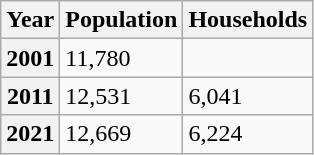<table class="wikitable">
<tr>
<th scope="col">Year</th>
<th scope="col">Population</th>
<th scope="col">Households</th>
</tr>
<tr>
<th scope="row">2001</th>
<td>11,780</td>
<td></td>
</tr>
<tr>
<th scope="row">2011</th>
<td>12,531</td>
<td>6,041</td>
</tr>
<tr>
<th scope="row">2021</th>
<td>12,669</td>
<td>6,224</td>
</tr>
</table>
